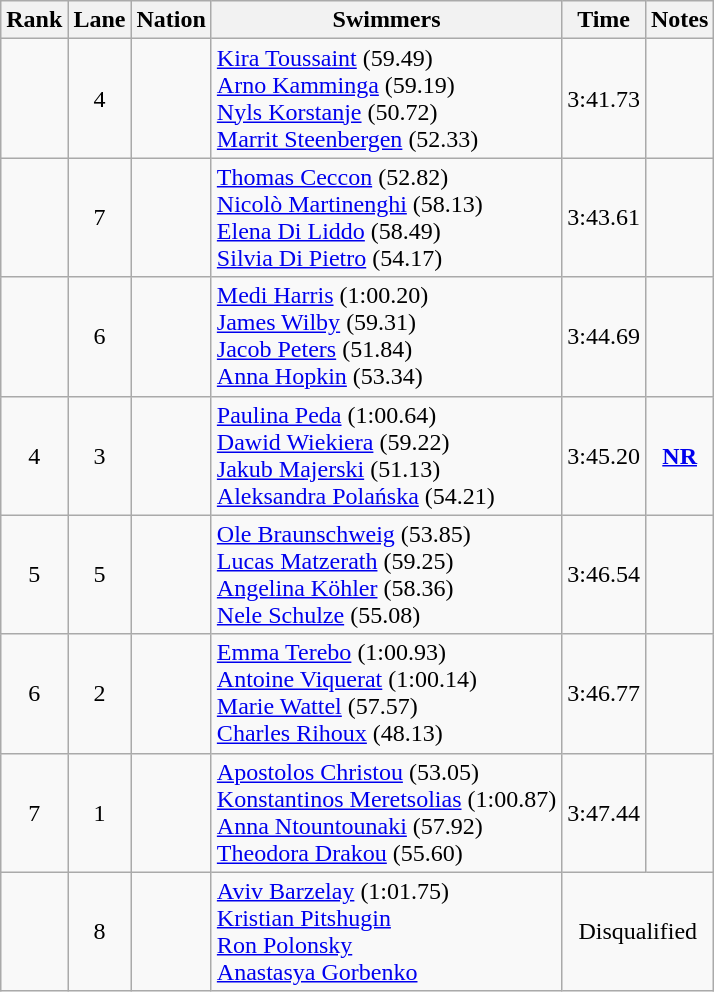<table class="wikitable sortable" style="text-align:center">
<tr>
<th>Rank</th>
<th>Lane</th>
<th>Nation</th>
<th>Swimmers</th>
<th>Time</th>
<th>Notes</th>
</tr>
<tr>
<td></td>
<td>4</td>
<td align=left></td>
<td align=left><a href='#'>Kira Toussaint</a> (59.49)<br><a href='#'>Arno Kamminga</a> (59.19)<br><a href='#'>Nyls Korstanje</a> (50.72)<br><a href='#'>Marrit Steenbergen</a> (52.33)</td>
<td>3:41.73</td>
<td></td>
</tr>
<tr>
<td></td>
<td>7</td>
<td align=left></td>
<td align=left><a href='#'>Thomas Ceccon</a> (52.82)<br><a href='#'>Nicolò Martinenghi</a> (58.13)<br><a href='#'>Elena Di Liddo</a> (58.49)<br><a href='#'>Silvia Di Pietro</a> (54.17)</td>
<td>3:43.61</td>
<td></td>
</tr>
<tr>
<td></td>
<td>6</td>
<td align=left></td>
<td align=left><a href='#'>Medi Harris</a> (1:00.20)<br><a href='#'>James Wilby</a> (59.31)<br><a href='#'>Jacob Peters</a> (51.84)<br><a href='#'>Anna Hopkin</a> (53.34)</td>
<td>3:44.69</td>
<td></td>
</tr>
<tr>
<td>4</td>
<td>3</td>
<td align=left></td>
<td align=left><a href='#'>Paulina Peda</a> (1:00.64)<br><a href='#'>Dawid Wiekiera</a> (59.22)<br><a href='#'>Jakub Majerski</a> (51.13)<br><a href='#'>Aleksandra Polańska</a> (54.21)</td>
<td>3:45.20</td>
<td><strong><a href='#'>NR</a></strong></td>
</tr>
<tr>
<td>5</td>
<td>5</td>
<td align=left></td>
<td align=left><a href='#'>Ole Braunschweig</a> (53.85)<br><a href='#'>Lucas Matzerath</a> (59.25)<br><a href='#'>Angelina Köhler</a> (58.36)<br><a href='#'>Nele Schulze</a> (55.08)</td>
<td>3:46.54</td>
<td></td>
</tr>
<tr>
<td>6</td>
<td>2</td>
<td align=left></td>
<td align=left><a href='#'>Emma Terebo</a> (1:00.93)<br><a href='#'>Antoine Viquerat</a> (1:00.14)<br><a href='#'>Marie Wattel</a> (57.57)<br><a href='#'>Charles Rihoux</a> (48.13)</td>
<td>3:46.77</td>
<td></td>
</tr>
<tr>
<td>7</td>
<td>1</td>
<td align=left></td>
<td align=left><a href='#'>Apostolos Christou</a> (53.05)<br><a href='#'>Konstantinos Meretsolias</a> (1:00.87)<br><a href='#'>Anna Ntountounaki</a> (57.92)<br><a href='#'>Theodora Drakou</a> (55.60)</td>
<td>3:47.44</td>
<td></td>
</tr>
<tr>
<td></td>
<td>8</td>
<td align=left></td>
<td align=left><a href='#'>Aviv Barzelay</a> (1:01.75)<br><a href='#'>Kristian Pitshugin</a><br><a href='#'>Ron Polonsky</a><br><a href='#'>Anastasya Gorbenko</a></td>
<td colspan=2>Disqualified</td>
</tr>
</table>
